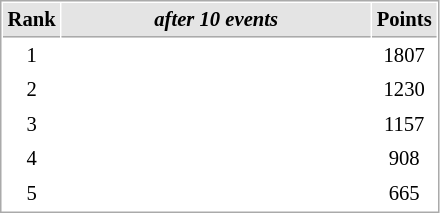<table cellspacing="1" cellpadding="3" style="border:1px solid #aaa; font-size:86%;">
<tr style="background:#e4e4e4;">
<th style="border-bottom:1px solid #aaa; width:10px;">Rank</th>
<th style="border-bottom:1px solid #aaa; width:200px;"><em>after 10 events</em></th>
<th style="border-bottom:1px solid #aaa; width:20px;">Points</th>
</tr>
<tr>
<td align=center>1</td>
<td></td>
<td align=center>1807</td>
</tr>
<tr>
<td align=center>2</td>
<td></td>
<td align=center>1230</td>
</tr>
<tr>
<td align=center>3</td>
<td></td>
<td align=center>1157</td>
</tr>
<tr>
<td align=center>4</td>
<td></td>
<td align=center>908</td>
</tr>
<tr>
<td align=center>5</td>
<td></td>
<td align=center>665</td>
</tr>
</table>
